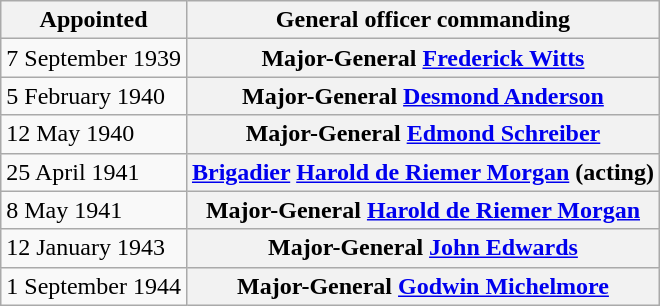<table class="wikitable plainrowheaders">
<tr>
<th scope="col">Appointed</th>
<th scope="col">General officer commanding</th>
</tr>
<tr>
<td>7 September 1939</td>
<th scope="row">Major-General <a href='#'>Frederick Witts</a></th>
</tr>
<tr>
<td>5 February 1940</td>
<th scope="row">Major-General <a href='#'>Desmond Anderson</a></th>
</tr>
<tr>
<td>12 May 1940</td>
<th scope="row">Major-General <a href='#'>Edmond Schreiber</a></th>
</tr>
<tr>
<td>25 April 1941</td>
<th scope="row"><a href='#'>Brigadier</a> <a href='#'>Harold de Riemer Morgan</a> (acting)</th>
</tr>
<tr>
<td>8 May 1941</td>
<th scope="row">Major-General <a href='#'>Harold de Riemer Morgan</a></th>
</tr>
<tr>
<td>12 January 1943</td>
<th scope="row">Major-General <a href='#'>John Edwards</a></th>
</tr>
<tr>
<td>1 September 1944</td>
<th scope="row">Major-General <a href='#'>Godwin Michelmore</a></th>
</tr>
</table>
